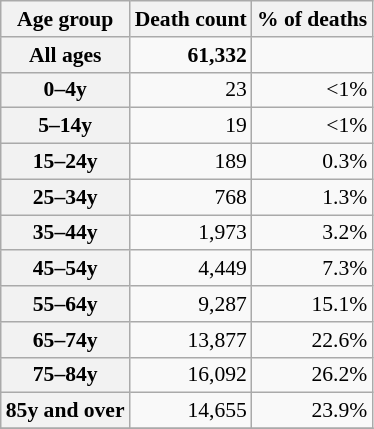<table class="wikitable" style="text-align:right; font-size:90%">
<tr>
<th>Age group</th>
<th>Death count</th>
<th>% of deaths</th>
</tr>
<tr style="font-weight:bold;">
<th>All ages</th>
<td>61,332</td>
<td></td>
</tr>
<tr>
<th>0–4y</th>
<td>23</td>
<td><1%</td>
</tr>
<tr>
<th>5–14y</th>
<td>19</td>
<td><1%</td>
</tr>
<tr>
<th>15–24y</th>
<td>189</td>
<td>0.3%</td>
</tr>
<tr>
<th>25–34y</th>
<td>768</td>
<td>1.3%</td>
</tr>
<tr>
<th>35–44y</th>
<td>1,973</td>
<td>3.2%</td>
</tr>
<tr>
<th>45–54y</th>
<td>4,449</td>
<td>7.3%</td>
</tr>
<tr>
<th>55–64y</th>
<td>9,287</td>
<td>15.1%</td>
</tr>
<tr>
<th>65–74y</th>
<td>13,877</td>
<td>22.6%</td>
</tr>
<tr>
<th>75–84y</th>
<td>16,092</td>
<td>26.2%</td>
</tr>
<tr>
<th>85y and over</th>
<td>14,655</td>
<td>23.9%</td>
</tr>
<tr>
</tr>
</table>
